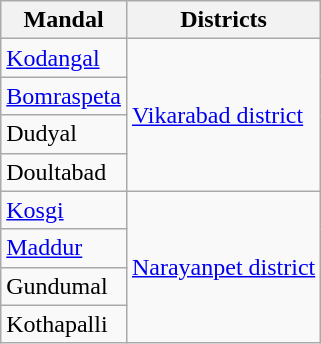<table class="wikitable sortable static-row-numbers static-row-header-hash">
<tr>
<th>Mandal</th>
<th>Districts</th>
</tr>
<tr>
<td><a href='#'>Kodangal</a></td>
<td rowspan="4"><a href='#'>Vikarabad district</a></td>
</tr>
<tr>
<td><a href='#'>Bomraspeta</a></td>
</tr>
<tr>
<td>Dudyal</td>
</tr>
<tr>
<td>Doultabad</td>
</tr>
<tr>
<td><a href='#'>Kosgi</a></td>
<td rowspan="4"><a href='#'>Narayanpet district</a></td>
</tr>
<tr>
<td><a href='#'>Maddur</a></td>
</tr>
<tr>
<td>Gundumal</td>
</tr>
<tr>
<td>Kothapalli</td>
</tr>
</table>
